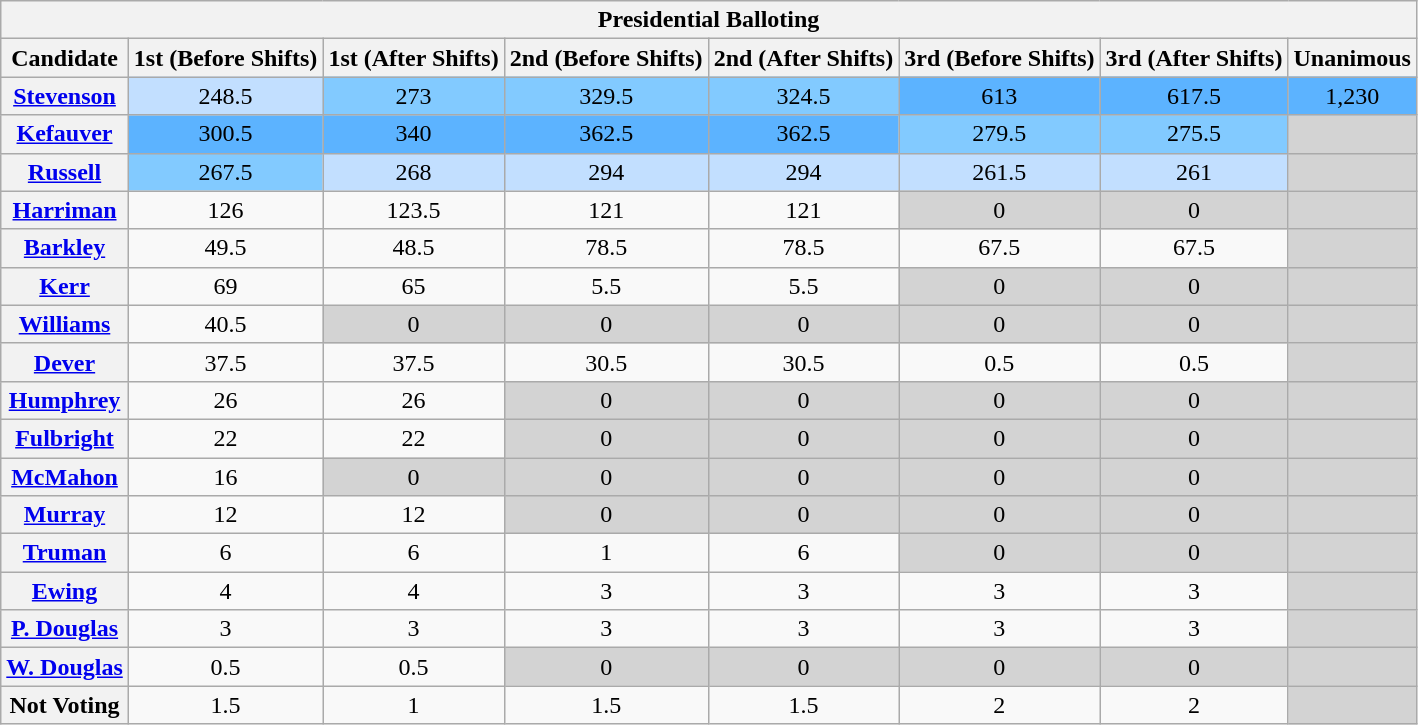<table class="wikitable sortable" style="text-align:center">
<tr>
<th colspan="8"><strong>Presidential Balloting</strong></th>
</tr>
<tr>
<th>Candidate</th>
<th>1st (Before Shifts)</th>
<th>1st (After Shifts)</th>
<th>2nd (Before Shifts)</th>
<th>2nd (After Shifts)</th>
<th>3rd (Before Shifts)</th>
<th>3rd (After Shifts)</th>
<th>Unanimous</th>
</tr>
<tr>
<th><a href='#'>Stevenson</a></th>
<td style="background:#c2dfff">248.5</td>
<td style="background:#82caff">273</td>
<td style="background:#82caff">329.5</td>
<td style="background:#82caff">324.5</td>
<td style="background:#5cb3ff">613</td>
<td style="background:#5cb3ff">617.5</td>
<td style="background:#5cb3ff">1,230</td>
</tr>
<tr>
<th><a href='#'>Kefauver</a></th>
<td style="background:#5cb3ff">300.5</td>
<td style="background:#5cb3ff">340</td>
<td style="background:#5cb3ff">362.5</td>
<td style="background:#5cb3ff">362.5</td>
<td style="background:#82caff">279.5</td>
<td style="background:#82caff">275.5</td>
<td style="background:#d3d3d3"></td>
</tr>
<tr>
<th><a href='#'>Russell</a></th>
<td style="background:#82caff">267.5</td>
<td style="background:#c2dfff">268</td>
<td style="background:#c2dfff">294</td>
<td style="background:#c2dfff">294</td>
<td style="background:#c2dfff">261.5</td>
<td style="background:#c2dfff">261</td>
<td style="background:#d3d3d3"></td>
</tr>
<tr>
<th><a href='#'>Harriman</a></th>
<td>126</td>
<td>123.5</td>
<td>121</td>
<td>121</td>
<td style="background:#d3d3d3">0</td>
<td style="background:#d3d3d3">0</td>
<td style="background:#d3d3d3"></td>
</tr>
<tr>
<th><a href='#'>Barkley</a></th>
<td>49.5</td>
<td>48.5</td>
<td>78.5</td>
<td>78.5</td>
<td>67.5</td>
<td>67.5</td>
<td style="background:#d3d3d3"></td>
</tr>
<tr>
<th><a href='#'>Kerr</a></th>
<td>69</td>
<td>65</td>
<td>5.5</td>
<td>5.5</td>
<td style="background:#d3d3d3">0</td>
<td style="background:#d3d3d3">0</td>
<td style="background:#d3d3d3"></td>
</tr>
<tr>
<th><a href='#'>Williams</a></th>
<td>40.5</td>
<td style="background:#d3d3d3">0</td>
<td style="background:#d3d3d3">0</td>
<td style="background:#d3d3d3">0</td>
<td style="background:#d3d3d3">0</td>
<td style="background:#d3d3d3">0</td>
<td style="background:#d3d3d3"></td>
</tr>
<tr>
<th><a href='#'>Dever</a></th>
<td>37.5</td>
<td>37.5</td>
<td>30.5</td>
<td>30.5</td>
<td>0.5</td>
<td>0.5</td>
<td style="background:#d3d3d3"></td>
</tr>
<tr>
<th><a href='#'>Humphrey</a></th>
<td>26</td>
<td>26</td>
<td style="background:#d3d3d3">0</td>
<td style="background:#d3d3d3">0</td>
<td style="background:#d3d3d3">0</td>
<td style="background:#d3d3d3">0</td>
<td style="background:#d3d3d3"></td>
</tr>
<tr>
<th><a href='#'>Fulbright</a></th>
<td>22</td>
<td>22</td>
<td style="background:#d3d3d3">0</td>
<td style="background:#d3d3d3">0</td>
<td style="background:#d3d3d3">0</td>
<td style="background:#d3d3d3">0</td>
<td style="background:#d3d3d3"></td>
</tr>
<tr>
<th><a href='#'>McMahon</a></th>
<td>16</td>
<td style="background:#d3d3d3">0</td>
<td style="background:#d3d3d3">0</td>
<td style="background:#d3d3d3">0</td>
<td style="background:#d3d3d3">0</td>
<td style="background:#d3d3d3">0</td>
<td style="background:#d3d3d3"></td>
</tr>
<tr>
<th><a href='#'>Murray</a></th>
<td>12</td>
<td>12</td>
<td style="background:#d3d3d3">0</td>
<td style="background:#d3d3d3">0</td>
<td style="background:#d3d3d3">0</td>
<td style="background:#d3d3d3">0</td>
<td style="background:#d3d3d3"></td>
</tr>
<tr>
<th><a href='#'>Truman</a></th>
<td>6</td>
<td>6</td>
<td>1</td>
<td>6</td>
<td style="background:#d3d3d3">0</td>
<td style="background:#d3d3d3">0</td>
<td style="background:#d3d3d3"></td>
</tr>
<tr>
<th><a href='#'>Ewing</a></th>
<td>4</td>
<td>4</td>
<td>3</td>
<td>3</td>
<td>3</td>
<td>3</td>
<td style="background:#d3d3d3"></td>
</tr>
<tr>
<th><a href='#'>P. Douglas</a></th>
<td>3</td>
<td>3</td>
<td>3</td>
<td>3</td>
<td>3</td>
<td>3</td>
<td style="background:#d3d3d3"></td>
</tr>
<tr>
<th><a href='#'>W. Douglas</a></th>
<td>0.5</td>
<td>0.5</td>
<td style="background:#d3d3d3">0</td>
<td style="background:#d3d3d3">0</td>
<td style="background:#d3d3d3">0</td>
<td style="background:#d3d3d3">0</td>
<td style="background:#d3d3d3"></td>
</tr>
<tr>
<th>Not Voting</th>
<td>1.5</td>
<td>1</td>
<td>1.5</td>
<td>1.5</td>
<td>2</td>
<td>2</td>
<td style="background:#d3d3d3"></td>
</tr>
</table>
